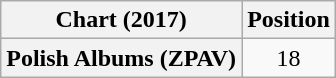<table class="wikitable sortable plainrowheaders" style="text-align:center">
<tr>
<th scope="col">Chart (2017)</th>
<th scope="col">Position</th>
</tr>
<tr>
<th scope="row">Polish Albums (ZPAV)</th>
<td>18</td>
</tr>
</table>
